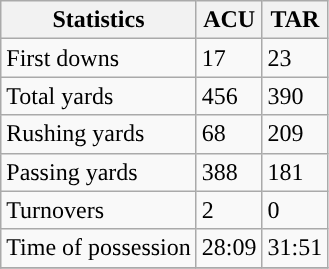<table class="wikitable">
<tr>
<th>Statistics</th>
<th>ACU</th>
<th>TAR</th>
</tr>
<tr>
<td>First downs</td>
<td>17</td>
<td>23</td>
</tr>
<tr>
<td>Total yards</td>
<td>456</td>
<td>390</td>
</tr>
<tr>
<td>Rushing yards</td>
<td>68</td>
<td>209</td>
</tr>
<tr>
<td>Passing yards</td>
<td>388</td>
<td>181</td>
</tr>
<tr>
<td>Turnovers</td>
<td>2</td>
<td>0</td>
</tr>
<tr>
<td>Time of possession</td>
<td>28:09</td>
<td>31:51</td>
</tr>
<tr>
</tr>
</table>
